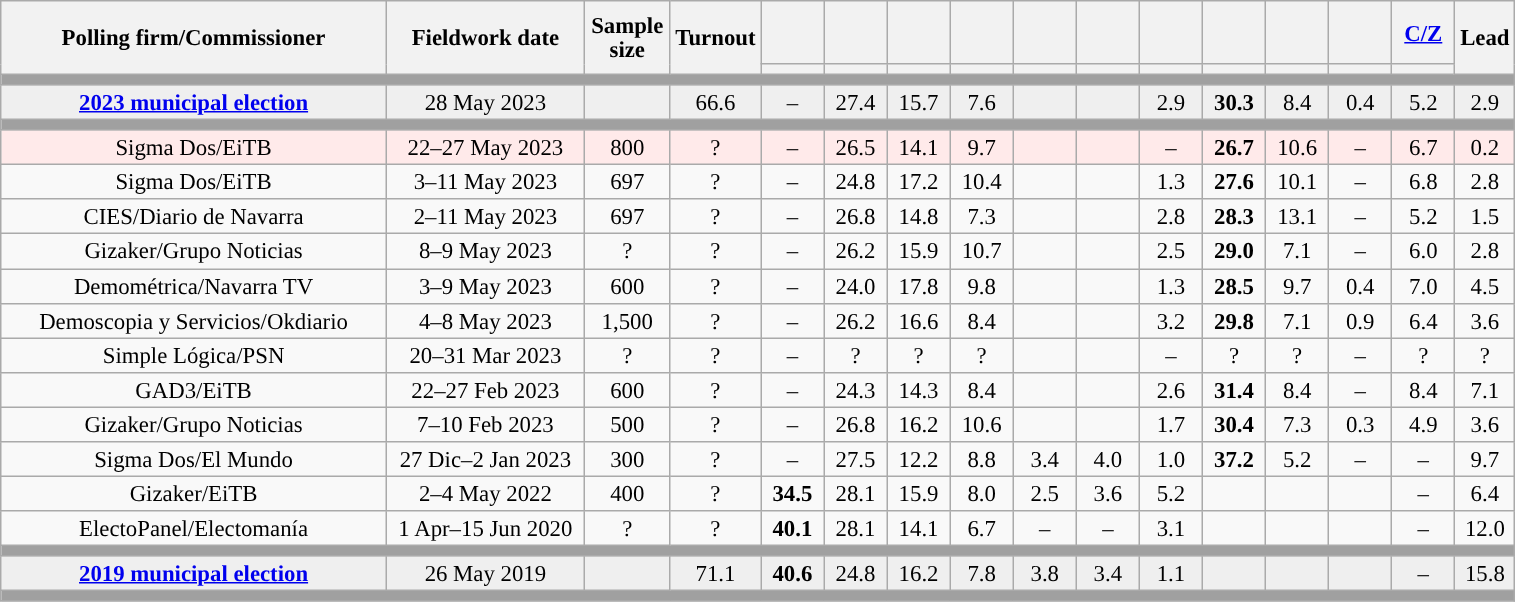<table class="wikitable collapsible collapsed" style="text-align:center; font-size:95%; line-height:16px;">
<tr style="height:42px;">
<th style="width:250px;" rowspan="2">Polling firm/Commissioner</th>
<th style="width:125px;" rowspan="2">Fieldwork date</th>
<th style="width:50px;" rowspan="2">Sample size</th>
<th style="width:45px;" rowspan="2">Turnout</th>
<th style="width:35px;"></th>
<th style="width:35px;"></th>
<th style="width:35px;"></th>
<th style="width:35px;"></th>
<th style="width:35px;"></th>
<th style="width:35px;"></th>
<th style="width:35px;"></th>
<th style="width:35px;"></th>
<th style="width:35px;"></th>
<th style="width:35px;"></th>
<th style="width:35px;"><a href='#'>C/Z</a></th>
<th style="width:30px;" rowspan="2">Lead</th>
</tr>
<tr>
<th style="color:inherit;background:"></th>
<th style="color:inherit;background:"></th>
<th style="color:inherit;background:"></th>
<th style="color:inherit;background:"></th>
<th style="color:inherit;background:"></th>
<th style="color:inherit;background:"></th>
<th style="color:inherit;background:"></th>
<th style="color:inherit;background:"></th>
<th style="color:inherit;background:"></th>
<th style="color:inherit;background:"></th>
<th style="color:inherit;background:"></th>
</tr>
<tr>
<td colspan="16" style="background:#A0A0A0"></td>
</tr>
<tr style="background:#EFEFEF;">
<td><strong><a href='#'>2023 municipal election</a></strong></td>
<td>28 May 2023</td>
<td></td>
<td>66.6</td>
<td>–</td>
<td>27.4<br></td>
<td>15.7<br></td>
<td>7.6<br></td>
<td></td>
<td></td>
<td>2.9<br></td>
<td><strong>30.3</strong><br></td>
<td>8.4<br></td>
<td>0.4<br></td>
<td>5.2<br></td>
<td style="background:">2.9</td>
</tr>
<tr>
<td colspan="16" style="background:#A0A0A0"></td>
</tr>
<tr style="background:#FFEAEA;">
<td>Sigma Dos/EiTB</td>
<td>22–27 May 2023</td>
<td>800</td>
<td>?</td>
<td>–</td>
<td>26.5<br></td>
<td>14.1<br></td>
<td>9.7<br></td>
<td></td>
<td></td>
<td>–</td>
<td><strong>26.7</strong><br></td>
<td>10.6<br></td>
<td>–</td>
<td>6.7<br></td>
<td style="background:">0.2</td>
</tr>
<tr>
<td>Sigma Dos/EiTB</td>
<td>3–11 May 2023</td>
<td>697</td>
<td>?</td>
<td>–</td>
<td>24.8<br></td>
<td>17.2<br></td>
<td>10.4<br></td>
<td></td>
<td></td>
<td>1.3<br></td>
<td><strong>27.6</strong><br></td>
<td>10.1<br></td>
<td>–</td>
<td>6.8<br></td>
<td style="background:">2.8</td>
</tr>
<tr>
<td>CIES/Diario de Navarra</td>
<td>2–11 May 2023</td>
<td>697</td>
<td>?</td>
<td>–</td>
<td>26.8<br></td>
<td>14.8<br></td>
<td>7.3<br></td>
<td></td>
<td></td>
<td>2.8<br></td>
<td><strong>28.3</strong><br></td>
<td>13.1<br></td>
<td>–</td>
<td>5.2<br></td>
<td style="background:">1.5</td>
</tr>
<tr>
<td>Gizaker/Grupo Noticias</td>
<td>8–9 May 2023</td>
<td>?</td>
<td>?</td>
<td>–</td>
<td>26.2<br></td>
<td>15.9<br></td>
<td>10.7<br></td>
<td></td>
<td></td>
<td>2.5<br></td>
<td><strong>29.0</strong><br></td>
<td>7.1<br></td>
<td>–</td>
<td>6.0<br></td>
<td style="background:">2.8</td>
</tr>
<tr>
<td>Demométrica/Navarra TV</td>
<td>3–9 May 2023</td>
<td>600</td>
<td>?</td>
<td>–</td>
<td>24.0<br></td>
<td>17.8<br></td>
<td>9.8<br></td>
<td></td>
<td></td>
<td>1.3<br></td>
<td><strong>28.5</strong><br></td>
<td>9.7<br></td>
<td>0.4<br></td>
<td>7.0<br></td>
<td style="background:">4.5</td>
</tr>
<tr>
<td>Demoscopia y Servicios/Okdiario</td>
<td>4–8 May 2023</td>
<td>1,500</td>
<td>?</td>
<td>–</td>
<td>26.2<br></td>
<td>16.6<br></td>
<td>8.4<br></td>
<td></td>
<td></td>
<td>3.2<br></td>
<td><strong>29.8</strong><br></td>
<td>7.1<br></td>
<td>0.9<br></td>
<td>6.4<br></td>
<td style="background:">3.6</td>
</tr>
<tr>
<td>Simple Lógica/PSN</td>
<td>20–31 Mar 2023</td>
<td>?</td>
<td>?</td>
<td>–</td>
<td>?<br></td>
<td>?<br></td>
<td>?<br></td>
<td></td>
<td></td>
<td>–</td>
<td>?<br></td>
<td>?<br></td>
<td>–</td>
<td>?<br></td>
<td style="background:">?</td>
</tr>
<tr>
<td>GAD3/EiTB</td>
<td>22–27 Feb 2023</td>
<td>600</td>
<td>?</td>
<td>–</td>
<td>24.3<br></td>
<td>14.3<br></td>
<td>8.4<br></td>
<td></td>
<td></td>
<td>2.6<br></td>
<td><strong>31.4</strong><br></td>
<td>8.4<br></td>
<td>–</td>
<td>8.4<br></td>
<td style="background:">7.1</td>
</tr>
<tr>
<td>Gizaker/Grupo Noticias</td>
<td>7–10 Feb 2023</td>
<td>500</td>
<td>?</td>
<td>–</td>
<td>26.8<br></td>
<td>16.2<br></td>
<td>10.6<br></td>
<td></td>
<td></td>
<td>1.7<br></td>
<td><strong>30.4</strong><br></td>
<td>7.3<br></td>
<td>0.3<br></td>
<td>4.9<br></td>
<td style="background:">3.6</td>
</tr>
<tr>
<td>Sigma Dos/El Mundo</td>
<td>27 Dic–2 Jan 2023</td>
<td>300</td>
<td>?</td>
<td>–</td>
<td>27.5<br></td>
<td>12.2<br></td>
<td>8.8<br></td>
<td>3.4<br></td>
<td>4.0<br></td>
<td>1.0<br></td>
<td><strong>37.2</strong><br></td>
<td>5.2<br></td>
<td>–</td>
<td>–</td>
<td style="background:">9.7</td>
</tr>
<tr>
<td>Gizaker/EiTB</td>
<td>2–4 May 2022</td>
<td>400</td>
<td>?</td>
<td><strong>34.5</strong><br></td>
<td>28.1<br></td>
<td>15.9<br></td>
<td>8.0<br></td>
<td>2.5<br></td>
<td>3.6<br></td>
<td>5.2<br></td>
<td></td>
<td></td>
<td></td>
<td>–</td>
<td style="background:">6.4</td>
</tr>
<tr>
<td>ElectoPanel/Electomanía</td>
<td>1 Apr–15 Jun 2020</td>
<td>?</td>
<td>?</td>
<td><strong>40.1</strong><br></td>
<td>28.1<br></td>
<td>14.1<br></td>
<td>6.7<br></td>
<td>–</td>
<td>–</td>
<td>3.1<br></td>
<td></td>
<td></td>
<td></td>
<td>–</td>
<td style="background:">12.0</td>
</tr>
<tr>
<td colspan="16" style="background:#A0A0A0"></td>
</tr>
<tr style="background:#EFEFEF;">
<td><strong><a href='#'>2019 municipal election</a></strong></td>
<td>26 May 2019</td>
<td></td>
<td>71.1</td>
<td><strong>40.6</strong><br></td>
<td>24.8<br></td>
<td>16.2<br></td>
<td>7.8<br></td>
<td>3.8<br></td>
<td>3.4<br></td>
<td>1.1<br></td>
<td></td>
<td></td>
<td></td>
<td>–</td>
<td style="background:">15.8</td>
</tr>
<tr>
<td colspan="16" style="background:#A0A0A0"></td>
</tr>
</table>
